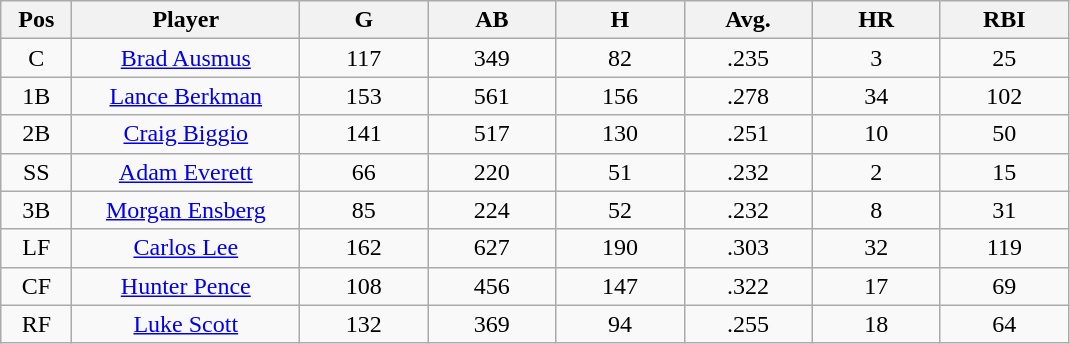<table class="wikitable sortable">
<tr>
<th bgcolor="#DDDDFF" width="5%">Pos</th>
<th bgcolor="#DDDDFF" width="16%">Player</th>
<th bgcolor="#DDDDFF" width="9%">G</th>
<th bgcolor="#DDDDFF" width="9%">AB</th>
<th bgcolor="#DDDDFF" width="9%">H</th>
<th bgcolor="#DDDDFF" width="9%">Avg.</th>
<th bgcolor="#DDDDFF" width="9%">HR</th>
<th bgcolor="#DDDDFF" width="9%">RBI</th>
</tr>
<tr align="center">
<td>C</td>
<td><a href='#'>Brad Ausmus</a></td>
<td>117</td>
<td>349</td>
<td>82</td>
<td>.235</td>
<td>3</td>
<td>25</td>
</tr>
<tr align=center>
<td>1B</td>
<td><a href='#'>Lance Berkman</a></td>
<td>153</td>
<td>561</td>
<td>156</td>
<td>.278</td>
<td>34</td>
<td>102</td>
</tr>
<tr align=center>
<td>2B</td>
<td><a href='#'>Craig Biggio</a></td>
<td>141</td>
<td>517</td>
<td>130</td>
<td>.251</td>
<td>10</td>
<td>50</td>
</tr>
<tr align=center>
<td>SS</td>
<td><a href='#'>Adam Everett</a></td>
<td>66</td>
<td>220</td>
<td>51</td>
<td>.232</td>
<td>2</td>
<td>15</td>
</tr>
<tr align=center>
<td>3B</td>
<td><a href='#'>Morgan Ensberg</a></td>
<td>85</td>
<td>224</td>
<td>52</td>
<td>.232</td>
<td>8</td>
<td>31</td>
</tr>
<tr align=center>
<td>LF</td>
<td><a href='#'>Carlos Lee</a></td>
<td>162</td>
<td>627</td>
<td>190</td>
<td>.303</td>
<td>32</td>
<td>119</td>
</tr>
<tr align=center>
<td>CF</td>
<td><a href='#'>Hunter Pence</a></td>
<td>108</td>
<td>456</td>
<td>147</td>
<td>.322</td>
<td>17</td>
<td>69</td>
</tr>
<tr align=center>
<td>RF</td>
<td><a href='#'>Luke Scott</a></td>
<td>132</td>
<td>369</td>
<td>94</td>
<td>.255</td>
<td>18</td>
<td>64</td>
</tr>
</table>
